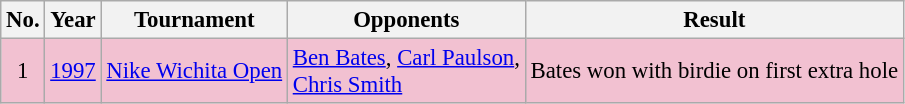<table class="wikitable" style="font-size:95%;">
<tr>
<th>No.</th>
<th>Year</th>
<th>Tournament</th>
<th>Opponents</th>
<th>Result</th>
</tr>
<tr style="background:#F2C1D1;">
<td align=center>1</td>
<td><a href='#'>1997</a></td>
<td><a href='#'>Nike Wichita Open</a></td>
<td> <a href='#'>Ben Bates</a>,  <a href='#'>Carl Paulson</a>,<br> <a href='#'>Chris Smith</a></td>
<td>Bates won with birdie on first extra hole</td>
</tr>
</table>
